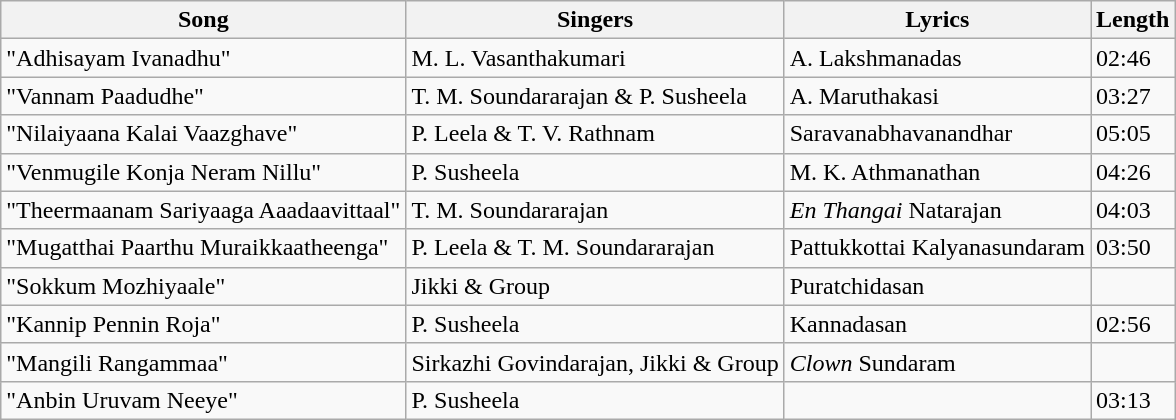<table class="wikitable">
<tr>
<th>Song</th>
<th>Singers</th>
<th>Lyrics</th>
<th>Length</th>
</tr>
<tr>
<td>"Adhisayam Ivanadhu"</td>
<td>M. L. Vasanthakumari</td>
<td>A. Lakshmanadas</td>
<td>02:46</td>
</tr>
<tr>
<td>"Vannam Paadudhe"</td>
<td>T. M. Soundararajan & P. Susheela</td>
<td>A. Maruthakasi</td>
<td>03:27</td>
</tr>
<tr>
<td>"Nilaiyaana Kalai Vaazghave"</td>
<td>P. Leela & T. V. Rathnam</td>
<td>Saravanabhavanandhar</td>
<td>05:05</td>
</tr>
<tr>
<td>"Venmugile Konja Neram Nillu"</td>
<td>P. Susheela</td>
<td>M. K. Athmanathan</td>
<td>04:26</td>
</tr>
<tr>
<td>"Theermaanam Sariyaaga Aaadaavittaal"</td>
<td>T. M. Soundararajan</td>
<td><em>En Thangai</em> Natarajan</td>
<td>04:03</td>
</tr>
<tr>
<td>"Mugatthai Paarthu Muraikkaatheenga"</td>
<td>P. Leela & T. M. Soundararajan</td>
<td>Pattukkottai Kalyanasundaram</td>
<td>03:50</td>
</tr>
<tr>
<td>"Sokkum Mozhiyaale"</td>
<td>Jikki & Group</td>
<td>Puratchidasan</td>
<td></td>
</tr>
<tr>
<td>"Kannip Pennin Roja"</td>
<td>P. Susheela</td>
<td>Kannadasan</td>
<td>02:56</td>
</tr>
<tr>
<td>"Mangili Rangammaa"</td>
<td>Sirkazhi Govindarajan, Jikki & Group</td>
<td><em>Clown</em> Sundaram</td>
<td></td>
</tr>
<tr>
<td>"Anbin Uruvam Neeye"</td>
<td>P. Susheela</td>
<td></td>
<td>03:13</td>
</tr>
</table>
